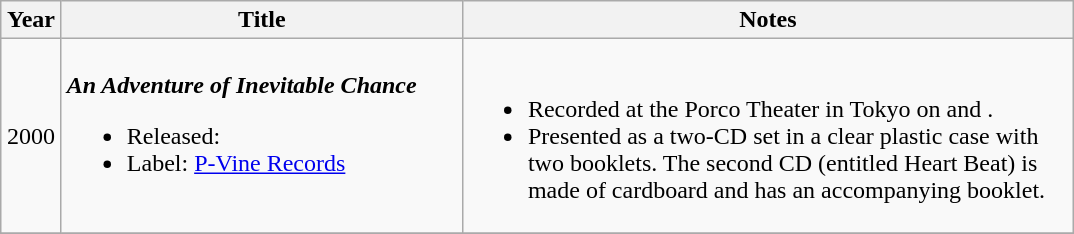<table class="wikitable">
<tr>
<th width="33">Year</th>
<th width="260">Title</th>
<th width="400">Notes</th>
</tr>
<tr>
<td align="center">2000</td>
<td><strong><em>An Adventure of Inevitable Chance</em></strong><br><ul><li>Released: </li><li>Label: <a href='#'>P-Vine Records</a></li></ul></td>
<td><br><ul><li>Recorded at the Porco Theater in Tokyo on  and .</li><li>Presented as a two-CD set in a clear plastic case with two booklets. The second CD (entitled Heart Beat) is made of cardboard and has an accompanying booklet.</li></ul></td>
</tr>
<tr>
</tr>
</table>
